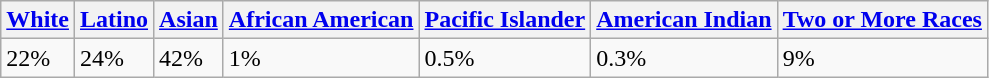<table class="wikitable">
<tr>
<th><a href='#'>White</a></th>
<th><a href='#'>Latino</a></th>
<th><a href='#'>Asian</a></th>
<th><a href='#'>African American</a></th>
<th><a href='#'>Pacific Islander</a></th>
<th><a href='#'>American Indian</a></th>
<th><a href='#'>Two or More Races</a></th>
</tr>
<tr>
<td>22%</td>
<td>24%</td>
<td>42%</td>
<td>1%</td>
<td>0.5%</td>
<td>0.3%</td>
<td>9%</td>
</tr>
</table>
